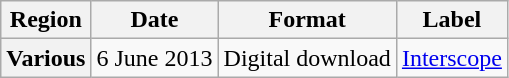<table class="wikitable plainrowheaders">
<tr>
<th scope="col">Region</th>
<th scope="col">Date</th>
<th scope="col">Format</th>
<th scope="col">Label</th>
</tr>
<tr>
<th scope="row">Various</th>
<td>6 June 2013</td>
<td>Digital download</td>
<td><a href='#'>Interscope</a></td>
</tr>
</table>
